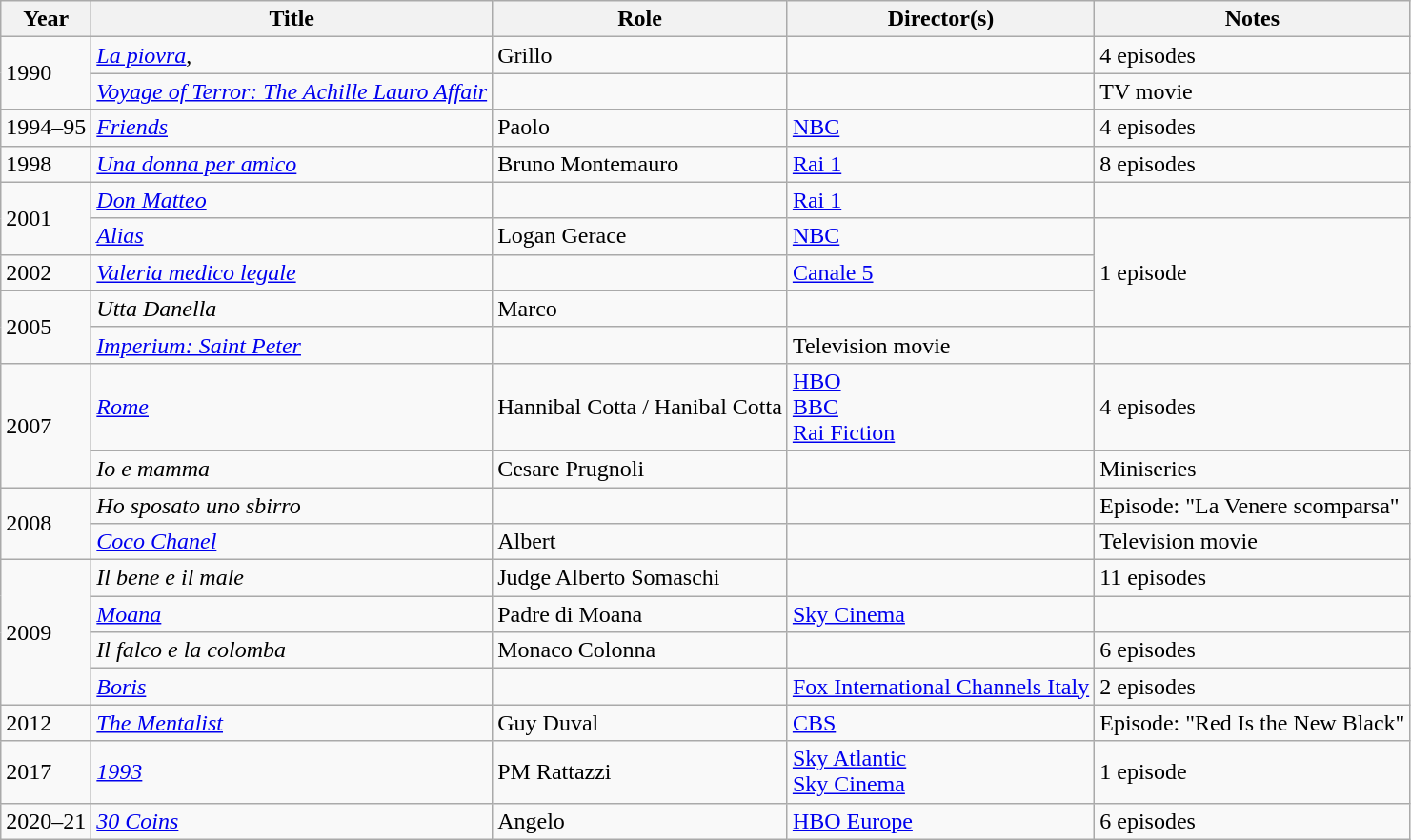<table class="wikitable sortable">
<tr>
<th>Year</th>
<th>Title</th>
<th>Role</th>
<th>Director(s)</th>
<th>Notes</th>
</tr>
<tr>
<td rowspan=2>1990</td>
<td><em><a href='#'>La piovra</a></em>, </td>
<td>Grillo</td>
<td></td>
<td>4 episodes</td>
</tr>
<tr>
<td><em><a href='#'>Voyage of Terror: The Achille Lauro Affair</a></em></td>
<td></td>
<td></td>
<td>TV movie</td>
</tr>
<tr>
<td>1994–95</td>
<td><em><a href='#'>Friends</a></em></td>
<td>Paolo</td>
<td><a href='#'>NBC</a></td>
<td>4 episodes</td>
</tr>
<tr>
<td>1998</td>
<td><em><a href='#'>Una donna per amico</a></em></td>
<td>Bruno Montemauro</td>
<td><a href='#'>Rai 1</a></td>
<td>8 episodes</td>
</tr>
<tr>
<td rowspan=2>2001</td>
<td><em><a href='#'>Don Matteo</a></em></td>
<td></td>
<td><a href='#'>Rai 1</a></td>
<td></td>
</tr>
<tr>
<td><em><a href='#'>Alias</a></em></td>
<td>Logan Gerace</td>
<td><a href='#'>NBC</a></td>
<td rowspan=3>1 episode</td>
</tr>
<tr>
<td>2002</td>
<td><em><a href='#'>Valeria medico legale</a></em></td>
<td></td>
<td><a href='#'>Canale 5</a></td>
</tr>
<tr>
<td rowspan=2>2005</td>
<td><em>Utta Danella</em></td>
<td>Marco</td>
<td></td>
</tr>
<tr>
<td><em><a href='#'>Imperium: Saint Peter</a></em></td>
<td></td>
<td>Television movie</td>
<td></td>
</tr>
<tr>
<td rowspan=2>2007</td>
<td><em><a href='#'>Rome</a></em></td>
<td>Hannibal Cotta / Hanibal Cotta</td>
<td><a href='#'>HBO</a><br><a href='#'>BBC</a><br><a href='#'>Rai Fiction</a></td>
<td>4 episodes</td>
</tr>
<tr>
<td><em>Io e mamma</em></td>
<td>Cesare Prugnoli</td>
<td></td>
<td>Miniseries</td>
</tr>
<tr>
<td rowspan=2>2008</td>
<td><em>Ho sposato uno sbirro</em></td>
<td></td>
<td></td>
<td>Episode: "La Venere scomparsa"</td>
</tr>
<tr>
<td><em><a href='#'>Coco Chanel</a></em></td>
<td>Albert</td>
<td></td>
<td>Television movie</td>
</tr>
<tr>
<td rowspan=4>2009</td>
<td><em>Il bene e il male</em></td>
<td>Judge Alberto Somaschi</td>
<td></td>
<td>11 episodes</td>
</tr>
<tr>
<td><em><a href='#'>Moana</a></em></td>
<td>Padre di Moana</td>
<td><a href='#'>Sky Cinema</a></td>
<td></td>
</tr>
<tr>
<td><em>Il falco e la colomba</em></td>
<td>Monaco Colonna</td>
<td></td>
<td>6 episodes</td>
</tr>
<tr>
<td><em><a href='#'>Boris</a></em></td>
<td></td>
<td><a href='#'>Fox International Channels Italy</a></td>
<td>2 episodes</td>
</tr>
<tr>
<td>2012</td>
<td><em><a href='#'>The Mentalist</a></em></td>
<td>Guy Duval</td>
<td><a href='#'>CBS</a></td>
<td>Episode: "Red Is the New Black"</td>
</tr>
<tr>
<td>2017</td>
<td><em><a href='#'>1993</a></em></td>
<td>PM Rattazzi</td>
<td><a href='#'>Sky Atlantic</a><br><a href='#'>Sky Cinema</a></td>
<td>1 episode</td>
</tr>
<tr>
<td>2020–21</td>
<td><em><a href='#'>30 Coins</a></em></td>
<td>Angelo</td>
<td><a href='#'>HBO Europe</a></td>
<td>6 episodes</td>
</tr>
</table>
